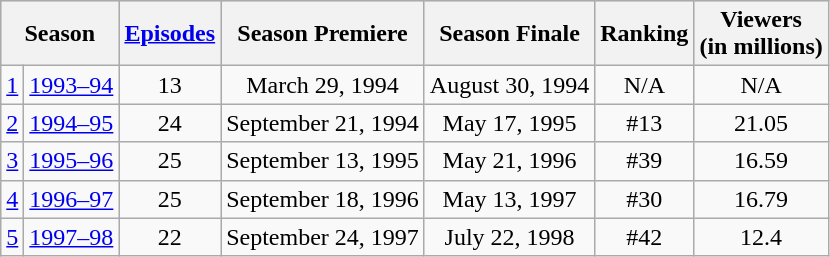<table class="wikitable" style="text-align:center;">
<tr style="background-color:#E0E0E0">
<th colspan="2">Season</th>
<th><a href='#'>Episodes</a></th>
<th>Season Premiere</th>
<th>Season Finale</th>
<th>Ranking</th>
<th>Viewers<br>(in millions)</th>
</tr>
<tr style="background-color:#F9F9F9">
<td><a href='#'>1</a></td>
<td><a href='#'>1993–94</a></td>
<td>13</td>
<td>March 29, 1994</td>
<td>August 30, 1994</td>
<td>N/A</td>
<td>N/A</td>
</tr>
<tr style="background-color:#F9F9F9">
<td><a href='#'>2</a></td>
<td><a href='#'>1994–95</a></td>
<td>24</td>
<td>September 21, 1994</td>
<td>May 17, 1995</td>
<td>#13</td>
<td>21.05</td>
</tr>
<tr style="background-color:#F9F9F9">
<td><a href='#'>3</a></td>
<td><a href='#'>1995–96</a></td>
<td>25</td>
<td>September 13, 1995</td>
<td>May 21, 1996</td>
<td>#39</td>
<td>16.59</td>
</tr>
<tr style="background-color:#F9F9F9">
<td><a href='#'>4</a></td>
<td><a href='#'>1996–97</a></td>
<td>25</td>
<td>September 18, 1996</td>
<td>May 13, 1997</td>
<td>#30</td>
<td>16.79</td>
</tr>
<tr style="background-color:#F9F9F9">
<td><a href='#'>5</a></td>
<td><a href='#'>1997–98</a></td>
<td>22</td>
<td>September 24, 1997</td>
<td>July 22, 1998</td>
<td>#42</td>
<td>12.4</td>
</tr>
</table>
